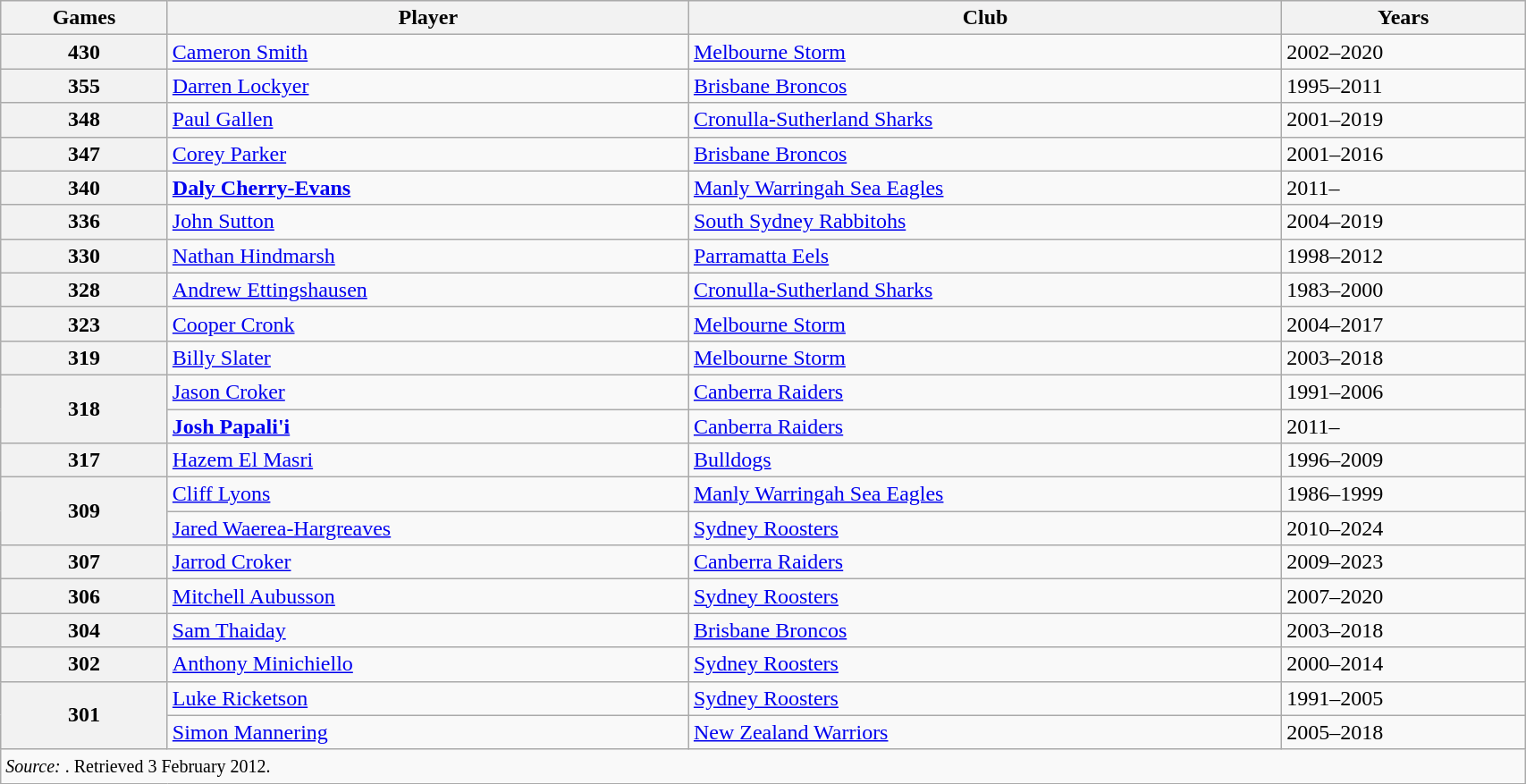<table class="wikitable" style="width:90%">
<tr style="background:#ede7eb;">
<th>Games</th>
<th>Player</th>
<th>Club</th>
<th>Years</th>
</tr>
<tr>
<th>430</th>
<td><a href='#'>Cameron Smith</a></td>
<td><a href='#'>Melbourne Storm</a></td>
<td>2002–2020</td>
</tr>
<tr>
<th>355</th>
<td><a href='#'>Darren Lockyer</a></td>
<td><a href='#'>Brisbane Broncos</a></td>
<td>1995–2011</td>
</tr>
<tr>
<th>348</th>
<td><a href='#'>Paul Gallen</a></td>
<td><a href='#'>Cronulla-Sutherland Sharks</a></td>
<td>2001–2019</td>
</tr>
<tr>
<th>347</th>
<td><a href='#'>Corey Parker</a></td>
<td><a href='#'>Brisbane Broncos</a></td>
<td>2001–2016</td>
</tr>
<tr>
<th>340</th>
<td><strong><a href='#'>Daly Cherry-Evans</a></strong></td>
<td><a href='#'>Manly Warringah Sea Eagles</a></td>
<td>2011–</td>
</tr>
<tr>
<th>336</th>
<td><a href='#'>John Sutton</a></td>
<td><a href='#'>South Sydney Rabbitohs</a></td>
<td>2004–2019</td>
</tr>
<tr>
<th>330</th>
<td><a href='#'>Nathan Hindmarsh</a></td>
<td><a href='#'>Parramatta Eels</a></td>
<td>1998–2012</td>
</tr>
<tr>
<th>328</th>
<td><a href='#'>Andrew Ettingshausen</a></td>
<td><a href='#'>Cronulla-Sutherland Sharks</a></td>
<td>1983–2000</td>
</tr>
<tr>
<th>323</th>
<td><a href='#'>Cooper Cronk</a></td>
<td><a href='#'>Melbourne Storm</a></td>
<td>2004–2017</td>
</tr>
<tr>
<th>319</th>
<td><a href='#'>Billy Slater</a></td>
<td><a href='#'>Melbourne Storm</a></td>
<td>2003–2018</td>
</tr>
<tr>
<th rowspan="2">318</th>
<td><a href='#'>Jason Croker</a></td>
<td><a href='#'>Canberra Raiders</a></td>
<td>1991–2006</td>
</tr>
<tr>
<td><strong><a href='#'>Josh Papali'i</a></strong></td>
<td><a href='#'>Canberra Raiders</a></td>
<td>2011–</td>
</tr>
<tr>
<th>317</th>
<td><a href='#'>Hazem El Masri</a></td>
<td><a href='#'>Bulldogs</a></td>
<td>1996–2009</td>
</tr>
<tr>
<th rowspan="2">309</th>
<td><a href='#'>Cliff Lyons</a></td>
<td><a href='#'>Manly Warringah Sea Eagles</a></td>
<td>1986–1999</td>
</tr>
<tr>
<td><a href='#'>Jared Waerea-Hargreaves</a></td>
<td><a href='#'>Sydney Roosters</a></td>
<td>2010–2024</td>
</tr>
<tr>
<th>307</th>
<td><a href='#'>Jarrod Croker</a></td>
<td><a href='#'>Canberra Raiders</a></td>
<td>2009–2023</td>
</tr>
<tr>
<th>306</th>
<td><a href='#'>Mitchell Aubusson</a></td>
<td><a href='#'>Sydney Roosters</a></td>
<td>2007–2020</td>
</tr>
<tr>
<th>304</th>
<td><a href='#'>Sam Thaiday</a></td>
<td><a href='#'>Brisbane Broncos</a></td>
<td>2003–2018</td>
</tr>
<tr>
<th>302</th>
<td><a href='#'>Anthony Minichiello</a></td>
<td><a href='#'>Sydney Roosters</a></td>
<td>2000–2014</td>
</tr>
<tr>
<th rowspan="2">301</th>
<td><a href='#'>Luke Ricketson</a></td>
<td><a href='#'>Sydney Roosters</a></td>
<td>1991–2005</td>
</tr>
<tr>
<td><a href='#'>Simon Mannering</a></td>
<td><a href='#'>New Zealand Warriors</a></td>
<td>2005–2018</td>
</tr>
<tr>
<td colspan=4><small><em>Source: </em>. Retrieved 3 February 2012.</small></td>
</tr>
</table>
